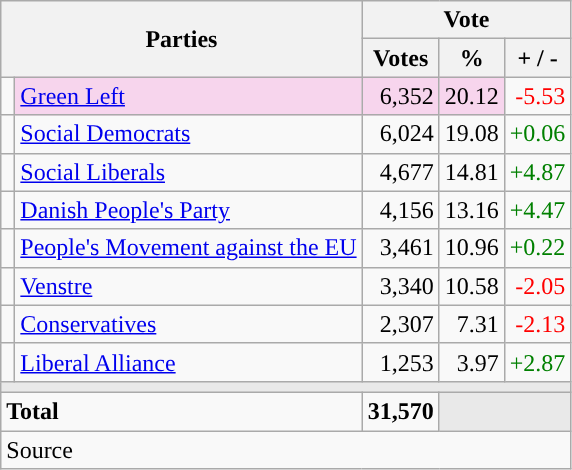<table class="wikitable" style="text-align:right;">
<tr>
<th style="text-align:centre;" rowspan="2" colspan="2" width="225">Parties</th>
<th colspan="3">Vote</th>
</tr>
<tr>
<th width="15">Votes</th>
<th width="15">%</th>
<th width="15">+ / -</th>
</tr>
<tr>
<td width="2" style="color:inherit;background:"></td>
<td bgcolor=#f7d5ed   align="left"><a href='#'>Green Left</a></td>
<td bgcolor=#f7d5ed>6,352</td>
<td bgcolor=#f7d5ed>20.12</td>
<td style=color:red;>-5.53</td>
</tr>
<tr>
<td width="2" style="color:inherit;background:"></td>
<td align="left"><a href='#'>Social Democrats</a></td>
<td>6,024</td>
<td>19.08</td>
<td style=color:green;>+0.06</td>
</tr>
<tr>
<td width="2" style="color:inherit;background:"></td>
<td align="left"><a href='#'>Social Liberals</a></td>
<td>4,677</td>
<td>14.81</td>
<td style=color:green;>+4.87</td>
</tr>
<tr>
<td width="2" style="color:inherit;background:"></td>
<td align="left"><a href='#'>Danish People's Party</a></td>
<td>4,156</td>
<td>13.16</td>
<td style=color:green;>+4.47</td>
</tr>
<tr>
<td width="2" style="color:inherit;background:"></td>
<td align="left"><a href='#'>People's Movement against the EU</a></td>
<td>3,461</td>
<td>10.96</td>
<td style=color:green;>+0.22</td>
</tr>
<tr>
<td width="2" style="color:inherit;background:"></td>
<td align="left"><a href='#'>Venstre</a></td>
<td>3,340</td>
<td>10.58</td>
<td style=color:red;>-2.05</td>
</tr>
<tr>
<td width="2" style="color:inherit;background:"></td>
<td align="left"><a href='#'>Conservatives</a></td>
<td>2,307</td>
<td>7.31</td>
<td style=color:red;>-2.13</td>
</tr>
<tr>
<td width="2" style="color:inherit;background:"></td>
<td align="left"><a href='#'>Liberal Alliance</a></td>
<td>1,253</td>
<td>3.97</td>
<td style=color:green;>+2.87</td>
</tr>
<tr>
<td colspan="7" bgcolor="#E9E9E9"></td>
</tr>
<tr>
<td align="left" colspan="2"><strong>Total</strong></td>
<td><strong>31,570</strong></td>
<td bgcolor="#E9E9E9" colspan="2"></td>
</tr>
<tr>
<td align="left" colspan="6">Source</td>
</tr>
</table>
